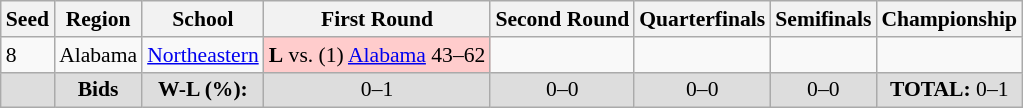<table class="sortable wikitable" style="white-space:nowrap; font-size:90%;">
<tr>
<th>Seed</th>
<th>Region</th>
<th>School</th>
<th>First Round</th>
<th>Second Round</th>
<th>Quarterfinals</th>
<th>Semifinals</th>
<th>Championship</th>
</tr>
<tr>
<td>8</td>
<td>Alabama</td>
<td><a href='#'>Northeastern</a></td>
<td style="background:#fcc;"><strong>L</strong> vs. (1) <a href='#'>Alabama</a> 43–62</td>
<td></td>
<td></td>
<td></td>
<td></td>
</tr>
<tr class="sortbottom"  style="text-align:center; background:#ddd;">
<td></td>
<td><strong> Bids</strong></td>
<td><strong>W-L (%):</strong></td>
<td>0–1 </td>
<td>0–0 </td>
<td>0–0 </td>
<td>0–0 </td>
<td><strong>TOTAL:</strong> 0–1 </td>
</tr>
</table>
